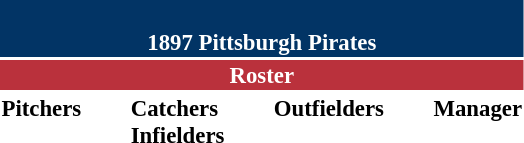<table class="toccolours" style="font-size: 95%;">
<tr>
<th colspan="10" style="background-color: #023465; color: #FFFFFF; text-align: center;"><br>1897 Pittsburgh Pirates</th>
</tr>
<tr>
<td colspan="10" style="background-color: #ba313c; color: white; text-align: center;"><strong>Roster</strong></td>
</tr>
<tr>
<td valign="top"><strong>Pitchers</strong><br>



</td>
<td width="25px"></td>
<td valign="top"><strong>Catchers</strong><br>

<strong>Infielders</strong>







</td>
<td width="25px"></td>
<td valign="top"><strong>Outfielders</strong><br>



</td>
<td width="25px"></td>
<td valign="top"><strong>Manager</strong><br></td>
</tr>
</table>
